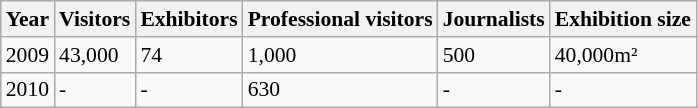<table class="wikitable" style="font-size:90%">
<tr>
<th>Year</th>
<th>Visitors</th>
<th>Exhibitors</th>
<th>Professional visitors</th>
<th>Journalists</th>
<th>Exhibition size</th>
</tr>
<tr>
<td>2009</td>
<td>43,000</td>
<td>74</td>
<td>1,000</td>
<td>500</td>
<td>40,000m²</td>
</tr>
<tr>
<td>2010</td>
<td>-</td>
<td>-</td>
<td>630</td>
<td>-</td>
<td>-</td>
</tr>
</table>
